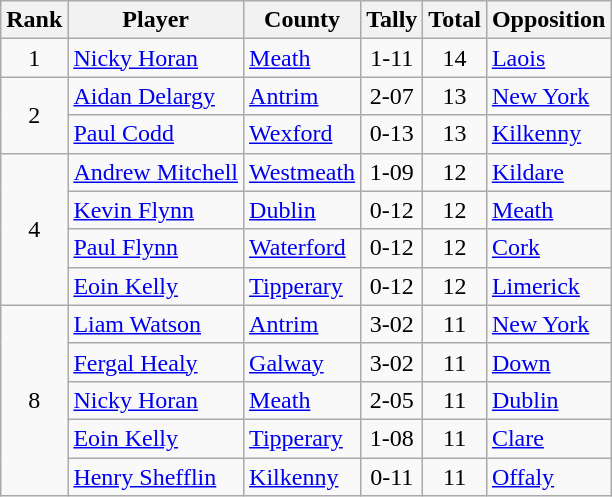<table class="wikitable">
<tr>
<th>Rank</th>
<th>Player</th>
<th>County</th>
<th>Tally</th>
<th>Total</th>
<th>Opposition</th>
</tr>
<tr>
<td rowspan=1 align=center>1</td>
<td><a href='#'>Nicky Horan</a></td>
<td><a href='#'>Meath</a></td>
<td align=center>1-11</td>
<td align=center>14</td>
<td><a href='#'>Laois</a></td>
</tr>
<tr>
<td rowspan=2 align=center>2</td>
<td><a href='#'>Aidan Delargy</a></td>
<td><a href='#'>Antrim</a></td>
<td align=center>2-07</td>
<td align=center>13</td>
<td><a href='#'>New York</a></td>
</tr>
<tr>
<td><a href='#'>Paul Codd</a></td>
<td><a href='#'>Wexford</a></td>
<td align=center>0-13</td>
<td align=center>13</td>
<td><a href='#'>Kilkenny</a></td>
</tr>
<tr>
<td rowspan=4 align=center>4</td>
<td><a href='#'>Andrew Mitchell</a></td>
<td><a href='#'>Westmeath</a></td>
<td align=center>1-09</td>
<td align=center>12</td>
<td><a href='#'>Kildare</a></td>
</tr>
<tr>
<td><a href='#'>Kevin Flynn</a></td>
<td><a href='#'>Dublin</a></td>
<td align=center>0-12</td>
<td align=center>12</td>
<td><a href='#'>Meath</a></td>
</tr>
<tr>
<td><a href='#'>Paul Flynn</a></td>
<td><a href='#'>Waterford</a></td>
<td align=center>0-12</td>
<td align=center>12</td>
<td><a href='#'>Cork</a></td>
</tr>
<tr>
<td><a href='#'>Eoin Kelly</a></td>
<td><a href='#'>Tipperary</a></td>
<td align=center>0-12</td>
<td align=center>12</td>
<td><a href='#'>Limerick</a></td>
</tr>
<tr>
<td rowspan=5 align=center>8</td>
<td><a href='#'>Liam Watson</a></td>
<td><a href='#'>Antrim</a></td>
<td align=center>3-02</td>
<td align=center>11</td>
<td><a href='#'>New York</a></td>
</tr>
<tr>
<td><a href='#'>Fergal Healy</a></td>
<td><a href='#'>Galway</a></td>
<td align=center>3-02</td>
<td align=center>11</td>
<td><a href='#'>Down</a></td>
</tr>
<tr>
<td><a href='#'>Nicky Horan</a></td>
<td><a href='#'>Meath</a></td>
<td align=center>2-05</td>
<td align=center>11</td>
<td><a href='#'>Dublin</a></td>
</tr>
<tr>
<td><a href='#'>Eoin Kelly</a></td>
<td><a href='#'>Tipperary</a></td>
<td align=center>1-08</td>
<td align=center>11</td>
<td><a href='#'>Clare</a></td>
</tr>
<tr>
<td><a href='#'>Henry Shefflin</a></td>
<td><a href='#'>Kilkenny</a></td>
<td align=center>0-11</td>
<td align=center>11</td>
<td><a href='#'>Offaly</a></td>
</tr>
</table>
